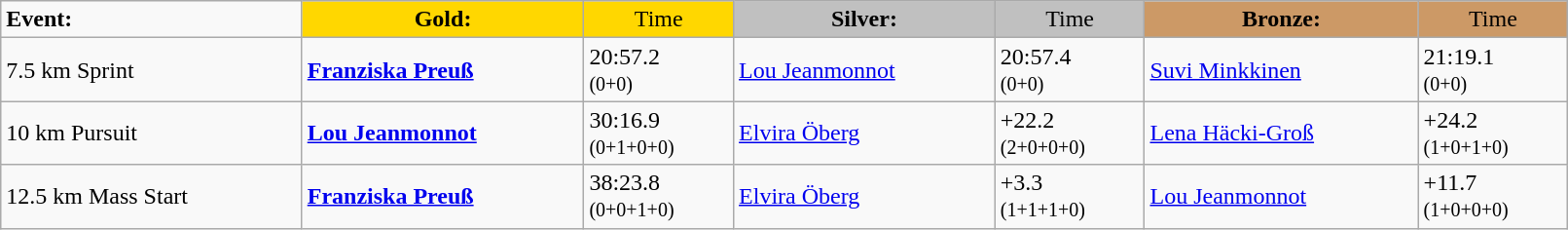<table class="wikitable" width=85%>
<tr>
<td><strong>Event:</strong></td>
<td style="text-align:center;background-color:gold;"><strong>Gold:</strong></td>
<td style="text-align:center;background-color:gold;">Time</td>
<td style="text-align:center;background-color:silver;"><strong>Silver:</strong></td>
<td style="text-align:center;background-color:silver;">Time</td>
<td style="text-align:center;background-color:#CC9966;"><strong>Bronze:</strong></td>
<td style="text-align:center;background-color:#CC9966;">Time</td>
</tr>
<tr>
<td>7.5 km Sprint<br><em></em></td>
<td><strong><a href='#'>Franziska Preuß</a></strong><br><small></small></td>
<td>20:57.2<br><small>(0+0)</small></td>
<td><a href='#'>Lou Jeanmonnot</a><br><small></small></td>
<td>20:57.4<br><small>(0+0)</small></td>
<td><a href='#'>Suvi Minkkinen</a><br><small></small></td>
<td>21:19.1<br><small>(0+0)</small></td>
</tr>
<tr>
<td>10 km Pursuit<br><em></em></td>
<td><strong><a href='#'>Lou Jeanmonnot</a></strong><br><small></small></td>
<td>30:16.9<br><small>(0+1+0+0)</small></td>
<td><a href='#'>Elvira Öberg</a><br><small></small></td>
<td>+22.2<br><small>(2+0+0+0)</small></td>
<td><a href='#'>Lena Häcki-Groß</a><br><small></small></td>
<td>+24.2<br><small>(1+0+1+0)</small></td>
</tr>
<tr>
<td>12.5 km Mass Start<br><em></em></td>
<td><strong><a href='#'>Franziska Preuß</a></strong><br><small></small></td>
<td>38:23.8<br><small>(0+0+1+0)</small></td>
<td><a href='#'>Elvira Öberg</a><br><small></small></td>
<td>+3.3<br><small>(1+1+1+0)</small></td>
<td><a href='#'>Lou Jeanmonnot</a><br><small></small></td>
<td>+11.7<br><small>(1+0+0+0)</small></td>
</tr>
</table>
